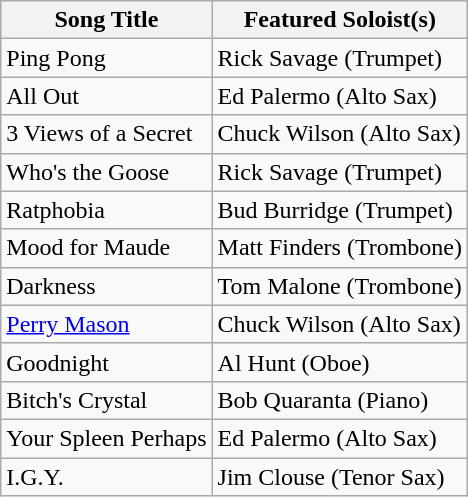<table class = "wikitable" border = "1">
<tr>
<th>Song Title</th>
<th>Featured Soloist(s)</th>
</tr>
<tr>
<td>Ping Pong</td>
<td>Rick Savage (Trumpet)</td>
</tr>
<tr>
<td>All Out</td>
<td>Ed Palermo (Alto Sax)</td>
</tr>
<tr>
<td>3 Views of a Secret</td>
<td>Chuck Wilson (Alto Sax)</td>
</tr>
<tr>
<td>Who's the Goose</td>
<td>Rick Savage (Trumpet)</td>
</tr>
<tr>
<td>Ratphobia</td>
<td>Bud Burridge (Trumpet)</td>
</tr>
<tr>
<td>Mood for Maude</td>
<td>Matt Finders (Trombone)</td>
</tr>
<tr>
<td>Darkness</td>
<td>Tom Malone (Trombone)</td>
</tr>
<tr>
<td><a href='#'>Perry Mason</a></td>
<td>Chuck Wilson (Alto Sax)</td>
</tr>
<tr>
<td>Goodnight</td>
<td>Al Hunt (Oboe)</td>
</tr>
<tr>
<td>Bitch's Crystal</td>
<td>Bob Quaranta (Piano)</td>
</tr>
<tr>
<td>Your Spleen Perhaps</td>
<td>Ed Palermo (Alto Sax)</td>
</tr>
<tr>
<td>I.G.Y.</td>
<td>Jim Clouse (Tenor Sax)</td>
</tr>
</table>
